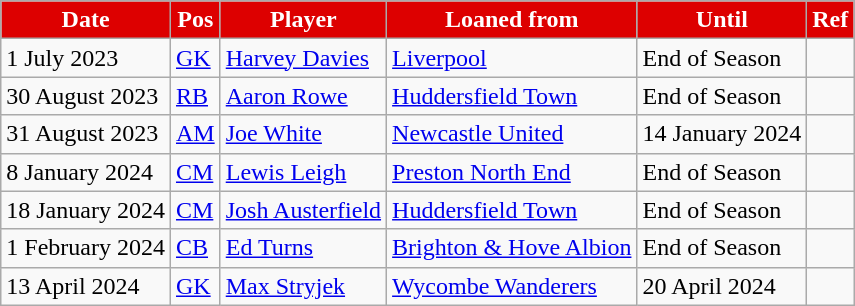<table class="wikitable plainrowheaders sortable">
<tr>
<th style="color:white; background:#d00;">Date</th>
<th style="color:white; background:#d00;">Pos</th>
<th style="color:white; background:#d00;">Player</th>
<th style="color:white; background:#d00;">Loaned from</th>
<th style="color:white; background:#d00;">Until</th>
<th style="color:white; background:#d00;">Ref</th>
</tr>
<tr>
<td>1 July 2023</td>
<td><a href='#'>GK</a></td>
<td> <a href='#'>Harvey Davies</a></td>
<td> <a href='#'>Liverpool</a></td>
<td>End of Season</td>
<td></td>
</tr>
<tr>
<td>30 August 2023</td>
<td><a href='#'>RB</a></td>
<td> <a href='#'>Aaron Rowe</a></td>
<td> <a href='#'>Huddersfield Town</a></td>
<td>End of Season</td>
<td></td>
</tr>
<tr>
<td>31 August 2023</td>
<td><a href='#'>AM</a></td>
<td> <a href='#'>Joe White</a></td>
<td> <a href='#'>Newcastle United</a></td>
<td>14 January 2024</td>
<td></td>
</tr>
<tr>
<td>8 January 2024</td>
<td><a href='#'>CM</a></td>
<td> <a href='#'>Lewis Leigh</a></td>
<td> <a href='#'>Preston North End</a></td>
<td>End of Season</td>
<td></td>
</tr>
<tr>
<td>18 January 2024</td>
<td><a href='#'>CM</a></td>
<td> <a href='#'>Josh Austerfield</a></td>
<td> <a href='#'>Huddersfield Town</a></td>
<td>End of Season</td>
<td></td>
</tr>
<tr>
<td>1 February 2024</td>
<td><a href='#'>CB</a></td>
<td> <a href='#'>Ed Turns</a></td>
<td> <a href='#'>Brighton & Hove Albion</a></td>
<td>End of Season</td>
<td></td>
</tr>
<tr>
<td>13 April 2024</td>
<td><a href='#'>GK</a></td>
<td> <a href='#'>Max Stryjek</a></td>
<td> <a href='#'>Wycombe Wanderers</a></td>
<td>20 April 2024</td>
<td></td>
</tr>
</table>
